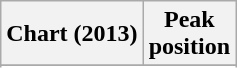<table class="wikitable sortable plainrowheaders" style="text-align:center">
<tr>
<th scope="col">Chart (2013)</th>
<th scope="col">Peak<br>position</th>
</tr>
<tr>
</tr>
<tr>
</tr>
<tr>
</tr>
</table>
